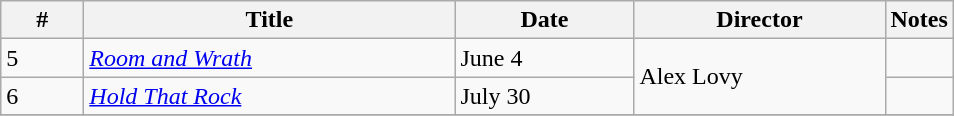<table class="wikitable">
<tr>
<th style="width:3em">#</th>
<th style="width:15em">Title</th>
<th style="width:7em">Date</th>
<th style="width:10em">Director</th>
<th>Notes</th>
</tr>
<tr>
<td>5</td>
<td><em><a href='#'>Room and Wrath</a></em></td>
<td>June 4</td>
<td rowspan=2>Alex Lovy</td>
<td></td>
</tr>
<tr>
<td>6</td>
<td><em><a href='#'>Hold That Rock</a></em></td>
<td>July 30</td>
<td></td>
</tr>
<tr>
</tr>
</table>
